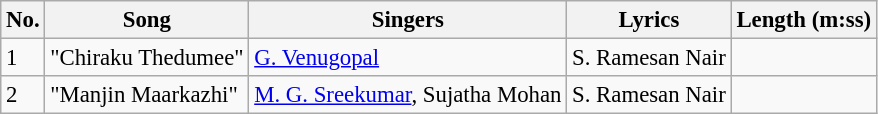<table class="wikitable" style="font-size:95%;">
<tr>
<th>No.</th>
<th>Song</th>
<th>Singers</th>
<th>Lyrics</th>
<th>Length (m:ss)</th>
</tr>
<tr>
<td>1</td>
<td>"Chiraku Thedumee"</td>
<td><a href='#'>G. Venugopal</a></td>
<td>S. Ramesan Nair</td>
<td></td>
</tr>
<tr>
<td>2</td>
<td>"Manjin Maarkazhi"</td>
<td><a href='#'>M. G. Sreekumar</a>, Sujatha Mohan</td>
<td>S. Ramesan Nair</td>
<td></td>
</tr>
</table>
